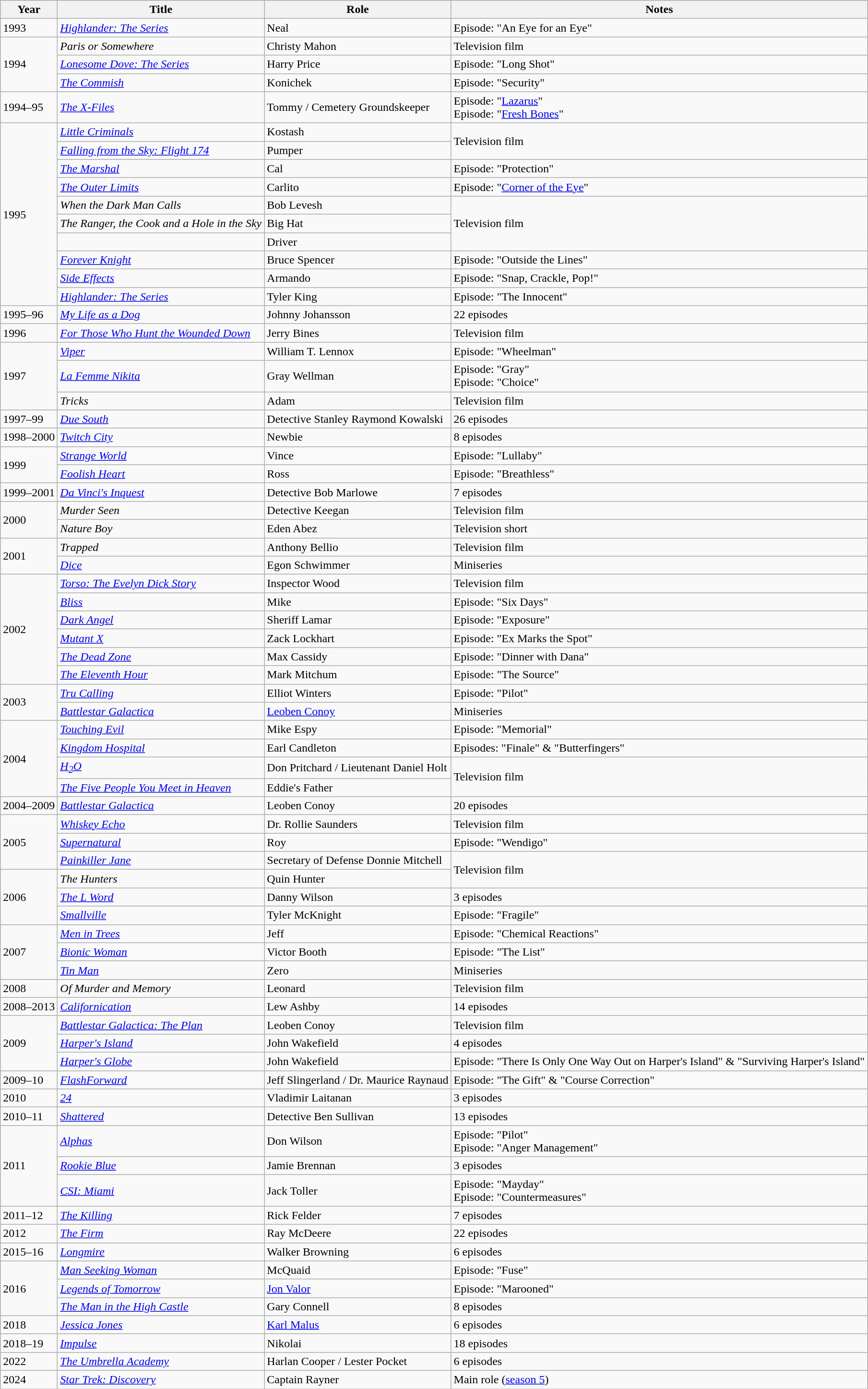<table class="wikitable sortable">
<tr>
<th scope="col">Year</th>
<th scope="col">Title</th>
<th scope="col">Role</th>
<th scope="col" class="unsortable">Notes</th>
</tr>
<tr>
<td>1993</td>
<td><em><a href='#'>Highlander: The Series</a></em></td>
<td>Neal</td>
<td>Episode: "An Eye for an Eye"</td>
</tr>
<tr>
<td rowspan="3">1994</td>
<td><em>Paris or Somewhere</em></td>
<td>Christy Mahon</td>
<td>Television film</td>
</tr>
<tr>
<td><em><a href='#'>Lonesome Dove: The Series</a></em></td>
<td>Harry Price</td>
<td>Episode: "Long Shot"</td>
</tr>
<tr>
<td data-sort-value="Commish, The"><em><a href='#'>The Commish</a></em></td>
<td>Konichek</td>
<td>Episode: "Security"</td>
</tr>
<tr>
<td>1994–95</td>
<td data-sort-value="X-Files, The"><em><a href='#'>The X-Files</a></em></td>
<td>Tommy / Cemetery Groundskeeper</td>
<td>Episode: "<a href='#'>Lazarus</a>"<br>Episode: "<a href='#'>Fresh Bones</a>"</td>
</tr>
<tr>
<td rowspan="10">1995</td>
<td><em><a href='#'>Little Criminals</a></em></td>
<td>Kostash</td>
<td rowspan="2">Television film</td>
</tr>
<tr>
<td><em><a href='#'>Falling from the Sky: Flight 174</a></em></td>
<td>Pumper</td>
</tr>
<tr>
<td data-sort-value="Marshal, The"><em><a href='#'>The Marshal</a></em></td>
<td>Cal</td>
<td>Episode: "Protection"</td>
</tr>
<tr>
<td data-sort-value="Outer Limits, The"><em><a href='#'>The Outer Limits</a></em></td>
<td>Carlito</td>
<td>Episode: "<a href='#'>Corner of the Eye</a>"</td>
</tr>
<tr>
<td><em>When the Dark Man Calls</em></td>
<td>Bob Levesh</td>
<td rowspan="3">Television film</td>
</tr>
<tr>
<td data-sort-value="Ranger, the Cook and a Hole in the Sky, The"><em>The Ranger, the Cook and a Hole in the Sky</em></td>
<td>Big Hat</td>
</tr>
<tr>
<td><em></em></td>
<td>Driver</td>
</tr>
<tr>
<td><em><a href='#'>Forever Knight</a></em></td>
<td>Bruce Spencer</td>
<td>Episode: "Outside the Lines"</td>
</tr>
<tr>
<td><em><a href='#'>Side Effects</a></em></td>
<td>Armando</td>
<td>Episode: "Snap, Crackle, Pop!"</td>
</tr>
<tr>
<td><em><a href='#'>Highlander: The Series</a></em></td>
<td>Tyler King</td>
<td>Episode: "The Innocent"</td>
</tr>
<tr>
<td>1995–96</td>
<td><em><a href='#'>My Life as a Dog</a></em></td>
<td>Johnny Johansson</td>
<td>22 episodes</td>
</tr>
<tr>
<td>1996</td>
<td><em><a href='#'>For Those Who Hunt the Wounded Down</a></em></td>
<td>Jerry Bines</td>
<td>Television film</td>
</tr>
<tr>
<td rowspan="3">1997</td>
<td><em><a href='#'>Viper</a></em></td>
<td>William T. Lennox</td>
<td>Episode: "Wheelman"</td>
</tr>
<tr>
<td><em><a href='#'>La Femme Nikita</a></em></td>
<td>Gray Wellman</td>
<td>Episode: "Gray"<br>Episode: "Choice"</td>
</tr>
<tr>
<td><em>Tricks</em></td>
<td>Adam</td>
<td>Television film</td>
</tr>
<tr>
<td>1997–99</td>
<td><em><a href='#'>Due South</a></em></td>
<td>Detective Stanley Raymond Kowalski</td>
<td>26 episodes</td>
</tr>
<tr>
<td>1998–2000</td>
<td><em><a href='#'>Twitch City</a></em></td>
<td>Newbie</td>
<td>8 episodes</td>
</tr>
<tr>
<td rowspan="2">1999</td>
<td><em><a href='#'>Strange World</a></em></td>
<td>Vince</td>
<td>Episode: "Lullaby"</td>
</tr>
<tr>
<td><em><a href='#'>Foolish Heart</a></em></td>
<td>Ross</td>
<td>Episode: "Breathless"</td>
</tr>
<tr>
<td>1999–2001</td>
<td><em><a href='#'>Da Vinci's Inquest</a></em></td>
<td>Detective Bob Marlowe</td>
<td>7 episodes</td>
</tr>
<tr>
<td rowspan="2">2000</td>
<td><em>Murder Seen</em></td>
<td>Detective Keegan</td>
<td>Television film</td>
</tr>
<tr>
<td><em>Nature Boy</em></td>
<td>Eden Abez</td>
<td>Television short</td>
</tr>
<tr>
<td rowspan="2">2001</td>
<td><em>Trapped</em></td>
<td>Anthony Bellio</td>
<td>Television film</td>
</tr>
<tr>
<td><em><a href='#'>Dice</a></em></td>
<td>Egon Schwimmer</td>
<td>Miniseries</td>
</tr>
<tr>
<td rowspan="6">2002</td>
<td><em><a href='#'>Torso: The Evelyn Dick Story</a></em></td>
<td>Inspector Wood</td>
<td>Television film</td>
</tr>
<tr>
<td><em><a href='#'>Bliss</a></em></td>
<td>Mike</td>
<td>Episode: "Six Days"</td>
</tr>
<tr>
<td><em><a href='#'>Dark Angel</a></em></td>
<td>Sheriff Lamar</td>
<td>Episode: "Exposure"</td>
</tr>
<tr>
<td><em><a href='#'>Mutant X</a></em></td>
<td>Zack Lockhart</td>
<td>Episode: "Ex Marks the Spot"</td>
</tr>
<tr>
<td data-sort-value="Dead Zone, The"><em><a href='#'>The Dead Zone</a></em></td>
<td>Max Cassidy</td>
<td>Episode: "Dinner with Dana"</td>
</tr>
<tr>
<td data-sort-value="Eleventh Hour, The"><em><a href='#'>The Eleventh Hour</a></em></td>
<td>Mark Mitchum</td>
<td>Episode: "The Source"</td>
</tr>
<tr>
<td rowspan="2">2003</td>
<td><em><a href='#'>Tru Calling</a></em></td>
<td>Elliot Winters</td>
<td>Episode: "Pilot"</td>
</tr>
<tr>
<td><em><a href='#'>Battlestar Galactica</a></em></td>
<td><a href='#'>Leoben Conoy</a></td>
<td>Miniseries</td>
</tr>
<tr>
<td rowspan="4">2004</td>
<td><em><a href='#'>Touching Evil</a></em></td>
<td>Mike Espy</td>
<td>Episode: "Memorial"</td>
</tr>
<tr>
<td><em><a href='#'>Kingdom Hospital</a></em></td>
<td>Earl Candleton</td>
<td>Episodes: "Finale" & "Butterfingers"</td>
</tr>
<tr>
<td><em><a href='#'>H<sub>2</sub>O</a></em></td>
<td>Don Pritchard / Lieutenant Daniel Holt</td>
<td rowspan="2">Television film</td>
</tr>
<tr>
<td data-sort-value="Five People You Meet in Heaven, The"><em><a href='#'>The Five People You Meet in Heaven</a></em></td>
<td>Eddie's Father</td>
</tr>
<tr>
<td>2004–2009</td>
<td><em><a href='#'>Battlestar Galactica</a></em></td>
<td>Leoben Conoy</td>
<td>20 episodes</td>
</tr>
<tr>
<td rowspan="3">2005</td>
<td><em><a href='#'>Whiskey Echo</a></em></td>
<td>Dr. Rollie Saunders</td>
<td>Television film</td>
</tr>
<tr>
<td><em><a href='#'>Supernatural</a></em></td>
<td>Roy</td>
<td>Episode: "Wendigo"</td>
</tr>
<tr>
<td><em><a href='#'>Painkiller Jane</a></em></td>
<td>Secretary of Defense Donnie Mitchell</td>
<td rowspan="2">Television film</td>
</tr>
<tr>
<td rowspan="3">2006</td>
<td data-sort-value="Hunters, The"><em>The Hunters</em></td>
<td>Quin Hunter</td>
</tr>
<tr>
<td data-sort-value="L Word, The"><em><a href='#'>The L Word</a></em></td>
<td>Danny Wilson</td>
<td>3 episodes</td>
</tr>
<tr>
<td><em><a href='#'>Smallville</a></em></td>
<td>Tyler McKnight</td>
<td>Episode: "Fragile"</td>
</tr>
<tr>
<td rowspan="3">2007</td>
<td><em><a href='#'>Men in Trees</a></em></td>
<td>Jeff</td>
<td>Episode: "Chemical Reactions"</td>
</tr>
<tr>
<td><em><a href='#'>Bionic Woman</a></em></td>
<td>Victor Booth</td>
<td>Episode: "The List"</td>
</tr>
<tr>
<td><em><a href='#'>Tin Man</a></em></td>
<td>Zero</td>
<td>Miniseries</td>
</tr>
<tr>
<td>2008</td>
<td><em>Of Murder and Memory</em></td>
<td>Leonard</td>
<td>Television film</td>
</tr>
<tr>
<td>2008–2013</td>
<td><em><a href='#'>Californication</a></em></td>
<td>Lew Ashby</td>
<td>14 episodes</td>
</tr>
<tr>
<td rowspan="3">2009</td>
<td><em><a href='#'>Battlestar Galactica: The Plan</a></em></td>
<td>Leoben Conoy</td>
<td>Television film</td>
</tr>
<tr>
<td><em><a href='#'>Harper's Island</a></em></td>
<td>John Wakefield</td>
<td>4 episodes</td>
</tr>
<tr>
<td><em><a href='#'>Harper's Globe</a></em></td>
<td>John Wakefield</td>
<td>Episode: "There Is Only One Way Out on Harper's Island" & "Surviving Harper's Island"</td>
</tr>
<tr>
<td>2009–10</td>
<td><em><a href='#'>FlashForward</a></em></td>
<td>Jeff Slingerland / Dr. Maurice Raynaud</td>
<td>Episode: "The Gift" & "Course Correction"</td>
</tr>
<tr>
<td>2010</td>
<td><em><a href='#'>24</a></em></td>
<td>Vladimir Laitanan</td>
<td>3 episodes</td>
</tr>
<tr>
<td>2010–11</td>
<td><em><a href='#'>Shattered</a></em></td>
<td>Detective Ben Sullivan</td>
<td>13 episodes</td>
</tr>
<tr>
<td rowspan="3">2011</td>
<td><em><a href='#'>Alphas</a></em></td>
<td>Don Wilson</td>
<td>Episode: "Pilot"<br>Episode: "Anger Management"</td>
</tr>
<tr>
<td><em><a href='#'>Rookie Blue</a></em></td>
<td>Jamie Brennan</td>
<td>3 episodes</td>
</tr>
<tr>
<td><em><a href='#'>CSI: Miami</a></em></td>
<td>Jack Toller</td>
<td>Episode: "Mayday"<br>Episode: "Countermeasures"</td>
</tr>
<tr>
<td>2011–12</td>
<td data-sort-value="Killing, The"><em><a href='#'>The Killing</a></em></td>
<td>Rick Felder</td>
<td>7 episodes</td>
</tr>
<tr>
<td>2012</td>
<td data-sort-value="Firm, The"><em><a href='#'>The Firm</a></em></td>
<td>Ray McDeere</td>
<td>22 episodes</td>
</tr>
<tr>
<td>2015–16</td>
<td><em><a href='#'>Longmire</a></em></td>
<td>Walker Browning</td>
<td>6 episodes</td>
</tr>
<tr>
<td rowspan="3">2016</td>
<td><em><a href='#'>Man Seeking Woman</a></em></td>
<td>McQuaid</td>
<td>Episode: "Fuse"</td>
</tr>
<tr>
<td><em><a href='#'>Legends of Tomorrow</a></em></td>
<td><a href='#'>Jon Valor</a></td>
<td>Episode: "Marooned"</td>
</tr>
<tr>
<td data-sort-value="Man in the High Castle, The"><em><a href='#'>The Man in the High Castle</a></em></td>
<td>Gary Connell</td>
<td>8 episodes</td>
</tr>
<tr>
<td>2018</td>
<td><em><a href='#'>Jessica Jones</a></em></td>
<td><a href='#'>Karl Malus</a></td>
<td>6 episodes</td>
</tr>
<tr>
<td>2018–19</td>
<td><em><a href='#'>Impulse</a></em></td>
<td>Nikolai</td>
<td>18 episodes</td>
</tr>
<tr>
<td>2022</td>
<td data-sort-value="Umbrella Academy, The"><em><a href='#'>The Umbrella Academy</a></em></td>
<td>Harlan Cooper / Lester Pocket</td>
<td>6 episodes</td>
</tr>
<tr>
<td>2024</td>
<td><em><a href='#'>Star Trek: Discovery</a></em></td>
<td>Captain Rayner</td>
<td>Main role (<a href='#'>season 5</a>)</td>
</tr>
</table>
